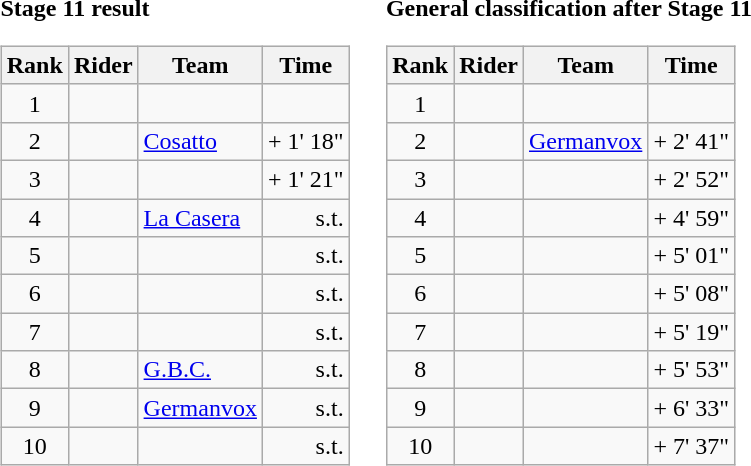<table>
<tr>
<td><strong>Stage 11 result</strong><br><table class="wikitable">
<tr>
<th scope="col">Rank</th>
<th scope="col">Rider</th>
<th scope="col">Team</th>
<th scope="col">Time</th>
</tr>
<tr>
<td style="text-align:center;">1</td>
<td></td>
<td></td>
<td style="text-align:right;"></td>
</tr>
<tr>
<td style="text-align:center;">2</td>
<td></td>
<td><a href='#'>Cosatto</a></td>
<td style="text-align:right;">+ 1' 18"</td>
</tr>
<tr>
<td style="text-align:center;">3</td>
<td></td>
<td></td>
<td style="text-align:right;">+ 1' 21"</td>
</tr>
<tr>
<td style="text-align:center;">4</td>
<td></td>
<td><a href='#'>La Casera</a></td>
<td style="text-align:right;">s.t.</td>
</tr>
<tr>
<td style="text-align:center;">5</td>
<td></td>
<td></td>
<td style="text-align:right;">s.t.</td>
</tr>
<tr>
<td style="text-align:center;">6</td>
<td></td>
<td></td>
<td style="text-align:right;">s.t.</td>
</tr>
<tr>
<td style="text-align:center;">7</td>
<td></td>
<td></td>
<td style="text-align:right;">s.t.</td>
</tr>
<tr>
<td style="text-align:center;">8</td>
<td></td>
<td><a href='#'>G.B.C.</a></td>
<td style="text-align:right;">s.t.</td>
</tr>
<tr>
<td style="text-align:center;">9</td>
<td></td>
<td><a href='#'>Germanvox</a></td>
<td style="text-align:right;">s.t.</td>
</tr>
<tr>
<td style="text-align:center;">10</td>
<td></td>
<td></td>
<td style="text-align:right;">s.t.</td>
</tr>
</table>
</td>
<td></td>
<td><strong>General classification after Stage 11</strong><br><table class="wikitable">
<tr>
<th scope="col">Rank</th>
<th scope="col">Rider</th>
<th scope="col">Team</th>
<th scope="col">Time</th>
</tr>
<tr>
<td style="text-align:center;">1</td>
<td></td>
<td></td>
<td style="text-align:right;"></td>
</tr>
<tr>
<td style="text-align:center;">2</td>
<td></td>
<td><a href='#'>Germanvox</a></td>
<td style="text-align:right;">+ 2' 41"</td>
</tr>
<tr>
<td style="text-align:center;">3</td>
<td></td>
<td></td>
<td style="text-align:right;">+ 2' 52"</td>
</tr>
<tr>
<td style="text-align:center;">4</td>
<td></td>
<td></td>
<td style="text-align:right;">+ 4' 59"</td>
</tr>
<tr>
<td style="text-align:center;">5</td>
<td></td>
<td></td>
<td style="text-align:right;">+ 5' 01"</td>
</tr>
<tr>
<td style="text-align:center;">6</td>
<td></td>
<td></td>
<td style="text-align:right;">+ 5' 08"</td>
</tr>
<tr>
<td style="text-align:center;">7</td>
<td></td>
<td></td>
<td style="text-align:right;">+ 5' 19"</td>
</tr>
<tr>
<td style="text-align:center;">8</td>
<td></td>
<td></td>
<td style="text-align:right;">+ 5' 53"</td>
</tr>
<tr>
<td style="text-align:center;">9</td>
<td></td>
<td></td>
<td style="text-align:right;">+ 6' 33"</td>
</tr>
<tr>
<td style="text-align:center;">10</td>
<td></td>
<td></td>
<td style="text-align:right;">+ 7' 37"</td>
</tr>
</table>
</td>
</tr>
</table>
